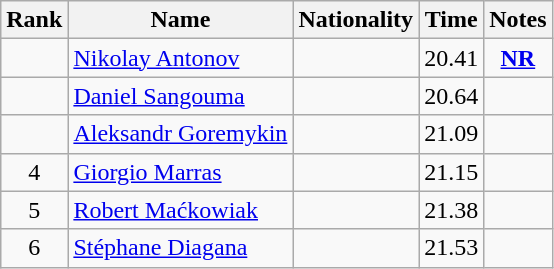<table class="wikitable sortable" style="text-align:center">
<tr>
<th>Rank</th>
<th>Name</th>
<th>Nationality</th>
<th>Time</th>
<th>Notes</th>
</tr>
<tr>
<td></td>
<td align="left"><a href='#'>Nikolay Antonov</a></td>
<td align=left></td>
<td>20.41</td>
<td><strong><a href='#'>NR</a></strong></td>
</tr>
<tr>
<td></td>
<td align="left"><a href='#'>Daniel Sangouma</a></td>
<td align=left></td>
<td>20.64</td>
<td></td>
</tr>
<tr>
<td></td>
<td align="left"><a href='#'>Aleksandr Goremykin</a></td>
<td align=left></td>
<td>21.09</td>
<td></td>
</tr>
<tr>
<td>4</td>
<td align="left"><a href='#'>Giorgio Marras</a></td>
<td align=left></td>
<td>21.15</td>
<td></td>
</tr>
<tr>
<td>5</td>
<td align="left"><a href='#'>Robert Maćkowiak</a></td>
<td align=left></td>
<td>21.38</td>
<td></td>
</tr>
<tr>
<td>6</td>
<td align="left"><a href='#'>Stéphane Diagana</a></td>
<td align=left></td>
<td>21.53</td>
<td></td>
</tr>
</table>
